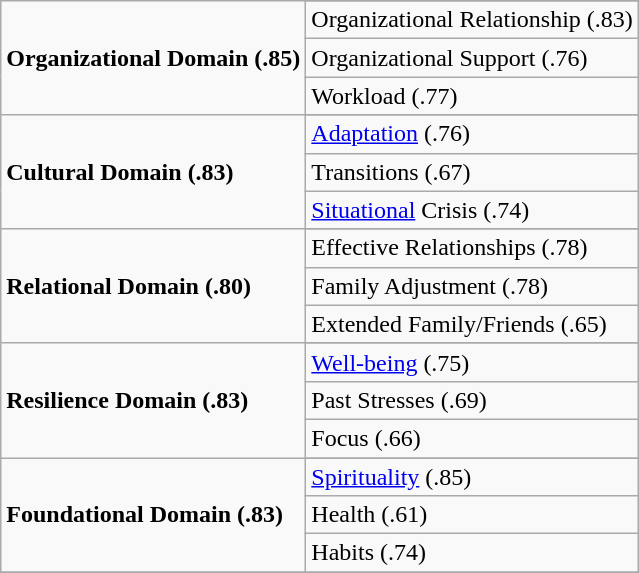<table class="wikitable">
<tr>
<td rowspan="4"><strong>Organizational Domain (.85)</strong></td>
</tr>
<tr>
<td>Organizational Relationship (.83)</td>
</tr>
<tr>
<td>Organizational Support (.76)</td>
</tr>
<tr>
<td>Workload (.77)</td>
</tr>
<tr>
<td rowspan="4"><strong>Cultural Domain (.83)</strong></td>
</tr>
<tr>
<td><a href='#'>Adaptation</a> (.76)</td>
</tr>
<tr>
<td>Transitions (.67)</td>
</tr>
<tr>
<td><a href='#'>Situational</a> Crisis (.74)</td>
</tr>
<tr>
<td rowspan="4"><strong>Relational Domain (.80)</strong></td>
</tr>
<tr>
<td>Effective Relationships (.78)</td>
</tr>
<tr>
<td>Family Adjustment (.78)</td>
</tr>
<tr>
<td>Extended Family/Friends (.65)</td>
</tr>
<tr>
<td rowspan="4"><strong>Resilience Domain (.83)</strong></td>
</tr>
<tr>
<td><a href='#'>Well-being</a> (.75)</td>
</tr>
<tr>
<td>Past Stresses (.69)</td>
</tr>
<tr>
<td>Focus (.66)</td>
</tr>
<tr>
<td rowspan="4"><strong>Foundational Domain (.83)</strong></td>
</tr>
<tr>
<td><a href='#'>Spirituality</a> (.85)</td>
</tr>
<tr>
<td>Health (.61)</td>
</tr>
<tr>
<td>Habits (.74)</td>
</tr>
<tr>
</tr>
</table>
